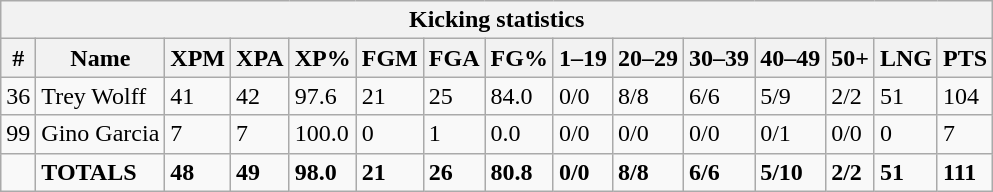<table class="wikitable collapsible collapsed">
<tr>
<th colspan="15">Kicking statistics</th>
</tr>
<tr>
<th>#</th>
<th>Name</th>
<th>XPM</th>
<th>XPA</th>
<th>XP%</th>
<th>FGM</th>
<th>FGA</th>
<th>FG%</th>
<th>1–19</th>
<th>20–29</th>
<th>30–39</th>
<th>40–49</th>
<th>50+</th>
<th>LNG</th>
<th>PTS</th>
</tr>
<tr>
<td>36</td>
<td>Trey Wolff</td>
<td>41</td>
<td>42</td>
<td>97.6</td>
<td>21</td>
<td>25</td>
<td>84.0</td>
<td>0/0</td>
<td>8/8</td>
<td>6/6</td>
<td>5/9</td>
<td>2/2</td>
<td>51</td>
<td>104</td>
</tr>
<tr>
<td>99</td>
<td>Gino Garcia</td>
<td>7</td>
<td>7</td>
<td>100.0</td>
<td>0</td>
<td>1</td>
<td>0.0</td>
<td>0/0</td>
<td>0/0</td>
<td>0/0</td>
<td>0/1</td>
<td>0/0</td>
<td>0</td>
<td>7</td>
</tr>
<tr>
<td></td>
<td><strong>TOTALS</strong></td>
<td><strong>48</strong></td>
<td><strong>49</strong></td>
<td><strong>98.0</strong></td>
<td><strong>21</strong></td>
<td><strong>26</strong></td>
<td><strong>80.8</strong></td>
<td><strong>0/0</strong></td>
<td><strong>8/8</strong></td>
<td><strong>6/6</strong></td>
<td><strong>5/10</strong></td>
<td><strong>2/2</strong></td>
<td><strong>51</strong></td>
<td><strong>111</strong></td>
</tr>
</table>
